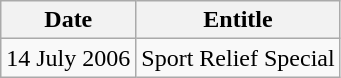<table class="wikitable" style="text-align:center;">
<tr>
<th>Date</th>
<th>Entitle</th>
</tr>
<tr>
<td>14 July 2006</td>
<td>Sport Relief Special</td>
</tr>
</table>
